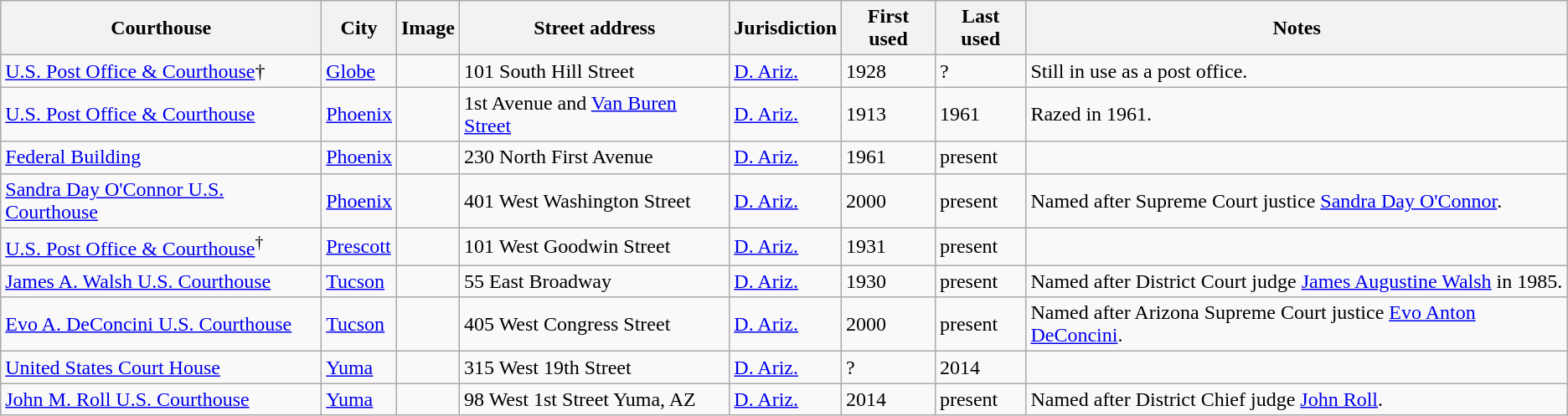<table class="wikitable sortable sticky-header sort-under">
<tr>
<th>Courthouse</th>
<th>City</th>
<th class="unsortable">Image</th>
<th>Street address</th>
<th>Jurisdiction</th>
<th>First used</th>
<th>Last used</th>
<th class="unsortable">Notes</th>
</tr>
<tr>
<td><a href='#'>U.S. Post Office & Courthouse</a>†</td>
<td><a href='#'>Globe</a></td>
<td></td>
<td>101 South Hill Street</td>
<td><a href='#'>D. Ariz.</a></td>
<td>1928</td>
<td>?</td>
<td>Still in use as a post office.</td>
</tr>
<tr>
<td><a href='#'>U.S. Post Office & Courthouse</a></td>
<td><a href='#'>Phoenix</a></td>
<td></td>
<td>1st Avenue and <a href='#'>Van Buren Street</a></td>
<td><a href='#'>D. Ariz.</a></td>
<td>1913</td>
<td>1961</td>
<td>Razed in 1961.</td>
</tr>
<tr>
<td><a href='#'>Federal Building</a></td>
<td><a href='#'>Phoenix</a></td>
<td></td>
<td>230 North First Avenue</td>
<td><a href='#'>D. Ariz.</a></td>
<td>1961</td>
<td>present</td>
<td></td>
</tr>
<tr>
<td><a href='#'>Sandra Day O'Connor U.S. Courthouse</a></td>
<td><a href='#'>Phoenix</a></td>
<td></td>
<td>401 West Washington Street</td>
<td><a href='#'>D. Ariz.</a></td>
<td>2000</td>
<td>present</td>
<td>Named after Supreme Court justice <a href='#'>Sandra Day O'Connor</a>.</td>
</tr>
<tr>
<td><a href='#'>U.S. Post Office & Courthouse</a><sup>†</sup></td>
<td><a href='#'>Prescott</a></td>
<td></td>
<td>101 West Goodwin Street</td>
<td><a href='#'>D. Ariz.</a></td>
<td>1931</td>
<td>present</td>
<td></td>
</tr>
<tr>
<td><a href='#'>James A. Walsh U.S. Courthouse</a></td>
<td><a href='#'>Tucson</a></td>
<td></td>
<td>55 East Broadway</td>
<td><a href='#'>D. Ariz.</a></td>
<td>1930</td>
<td>present</td>
<td>Named after District Court judge <a href='#'>James Augustine Walsh</a> in 1985.</td>
</tr>
<tr>
<td><a href='#'>Evo A. DeConcini U.S. Courthouse</a></td>
<td><a href='#'>Tucson</a></td>
<td></td>
<td>405 West Congress Street</td>
<td><a href='#'>D. Ariz.</a></td>
<td>2000</td>
<td>present</td>
<td>Named after Arizona Supreme Court justice <a href='#'>Evo Anton DeConcini</a>.</td>
</tr>
<tr>
<td><a href='#'>United States Court House</a></td>
<td><a href='#'>Yuma</a></td>
<td></td>
<td>315 West 19th Street</td>
<td><a href='#'>D. Ariz.</a></td>
<td>?</td>
<td>2014</td>
<td></td>
</tr>
<tr>
<td><a href='#'>John M. Roll U.S. Courthouse</a></td>
<td><a href='#'>Yuma</a></td>
<td></td>
<td>98 West 1st Street Yuma, AZ</td>
<td><a href='#'>D. Ariz.</a></td>
<td>2014</td>
<td>present</td>
<td>Named after District Chief judge <a href='#'>John Roll</a>.</td>
</tr>
</table>
